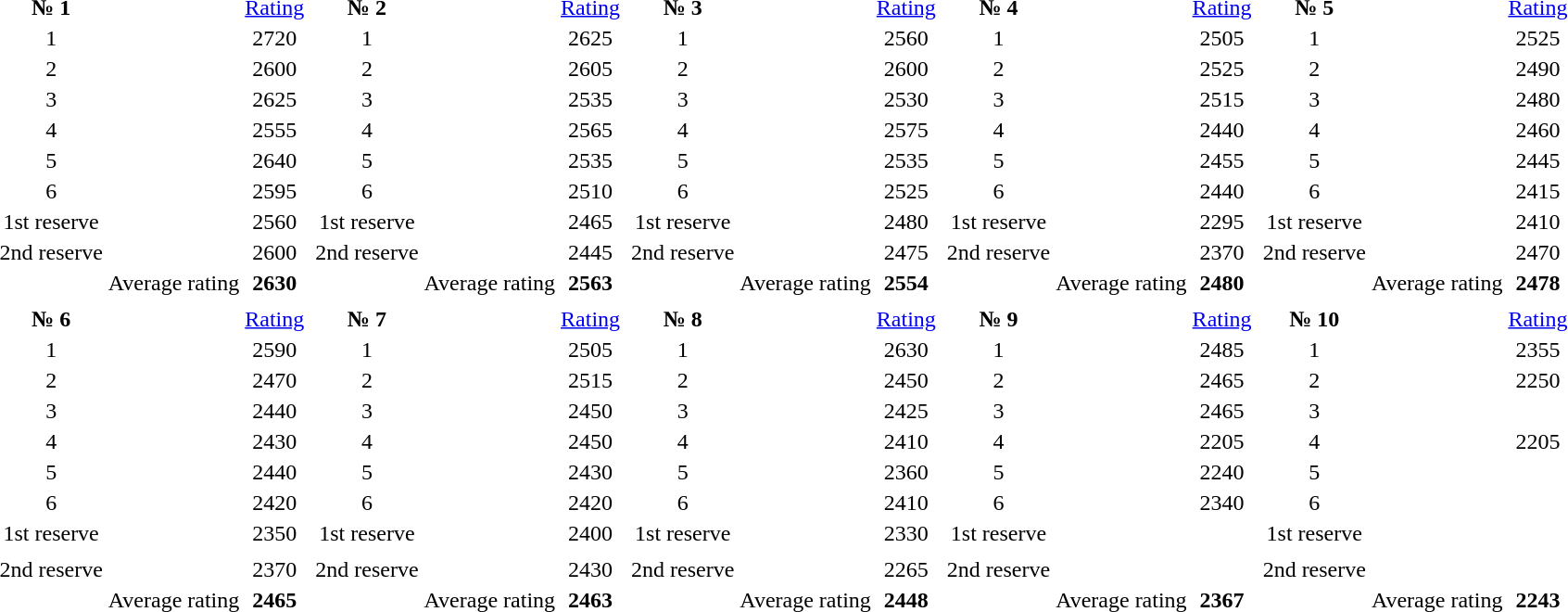<table class="standard">
<tr>
<th>№ 1</th>
<th><strong></strong></th>
<td><a href='#'>Rating</a></td>
<th></th>
<th>№ 2</th>
<th><strong></strong></th>
<td><a href='#'>Rating</a></td>
<th></th>
<th>№ 3</th>
<th><strong></strong></th>
<td><a href='#'>Rating</a></td>
<th></th>
<th>№ 4</th>
<th><strong></strong></th>
<td><a href='#'>Rating</a></td>
<th></th>
<th>№ 5</th>
<th><strong></strong></th>
<td><a href='#'>Rating</a></td>
</tr>
<tr>
<td align="center">1</td>
<td></td>
<td align="center">2720</td>
<th></th>
<td align="center">1</td>
<td></td>
<td align="center">2625</td>
<th></th>
<td align="center">1</td>
<td></td>
<td align="center">2560</td>
<th></th>
<td align="center">1</td>
<td></td>
<td align="center">2505</td>
<th></th>
<td align="center">1</td>
<td></td>
<td align="center">2525</td>
</tr>
<tr>
<td align="center">2</td>
<td></td>
<td align="center">2600</td>
<th></th>
<td align="center">2</td>
<td></td>
<td align="center">2605</td>
<th></th>
<td align="center">2</td>
<td></td>
<td align="center">2600</td>
<th></th>
<td align="center">2</td>
<td></td>
<td align="center">2525</td>
<th></th>
<td align="center">2</td>
<td></td>
<td align="center">2490</td>
</tr>
<tr>
<td align="center">3</td>
<td></td>
<td align="center">2625</td>
<th></th>
<td align="center">3</td>
<td></td>
<td align="center">2535</td>
<th></th>
<td align="center">3</td>
<td></td>
<td align="center">2530</td>
<th></th>
<td align="center">3</td>
<td></td>
<td align="center">2515</td>
<th></th>
<td align="center">3</td>
<td></td>
<td align="center">2480</td>
</tr>
<tr>
<td align="center">4</td>
<td></td>
<td align="center">2555</td>
<th></th>
<td align="center">4</td>
<td></td>
<td align="center">2565</td>
<th></th>
<td align="center">4</td>
<td></td>
<td align="center">2575</td>
<th></th>
<td align="center">4</td>
<td></td>
<td align="center">2440</td>
<th></th>
<td align="center">4</td>
<td></td>
<td align="center">2460</td>
</tr>
<tr>
<td align="center">5</td>
<td></td>
<td align="center">2640</td>
<th></th>
<td align="center">5</td>
<td></td>
<td align="center">2535</td>
<th></th>
<td align="center">5</td>
<td></td>
<td align="center">2535</td>
<th></th>
<td align="center">5</td>
<td></td>
<td align="center">2455</td>
<th></th>
<td align="center">5</td>
<td></td>
<td align="center">2445</td>
</tr>
<tr>
<td align="center">6</td>
<td></td>
<td align="center">2595</td>
<th></th>
<td align="center">6</td>
<td></td>
<td align="center">2510</td>
<th></th>
<td align="center">6</td>
<td></td>
<td align="center">2525</td>
<th></th>
<td align="center">6</td>
<td></td>
<td align="center">2440</td>
<th></th>
<td align="center">6</td>
<td></td>
<td align="center">2415</td>
</tr>
<tr>
<td align="center">1st reserve</td>
<td></td>
<td align="center">2560</td>
<th></th>
<td align="center">1st reserve</td>
<td></td>
<td align="center">2465</td>
<th></th>
<td align="center">1st reserve</td>
<td></td>
<td align="center">2480</td>
<th></th>
<td align="center">1st reserve</td>
<td></td>
<td align="center">2295</td>
<th></th>
<td align="center">1st reserve</td>
<td></td>
<td align="center">2410</td>
</tr>
<tr>
<td align="center">2nd reserve</td>
<td></td>
<td align="center">2600</td>
<th></th>
<td align="center">2nd reserve</td>
<td></td>
<td align="center">2445</td>
<th></th>
<td align="center">2nd reserve</td>
<td></td>
<td align="center">2475</td>
<th></th>
<td align="center">2nd reserve</td>
<td></td>
<td align="center">2370</td>
<th></th>
<td align="center">2nd reserve</td>
<td></td>
<td align="center">2470</td>
</tr>
<tr>
<th></th>
<td>Average rating</td>
<td align="center"><strong>2630</strong></td>
<th></th>
<th></th>
<td>Average rating</td>
<td align="center"><strong>2563</strong></td>
<th></th>
<th></th>
<td>Average rating</td>
<td align="center"><strong>2554</strong></td>
<th></th>
<th></th>
<td>Average rating</td>
<td align="center"><strong>2480</strong></td>
<th></th>
<th></th>
<td>Average rating</td>
<td align="center"><strong>2478</strong></td>
</tr>
<tr>
<td colspan=19></td>
</tr>
<tr>
<th>№ 6</th>
<th><strong></strong></th>
<td><a href='#'>Rating</a></td>
<th></th>
<th>№ 7</th>
<th><strong></strong></th>
<td><a href='#'>Rating</a></td>
<th></th>
<th>№ 8</th>
<th><strong></strong></th>
<td><a href='#'>Rating</a></td>
<th></th>
<th>№ 9</th>
<th><strong></strong></th>
<td><a href='#'>Rating</a></td>
<th></th>
<th>№ 10</th>
<th></th>
<td><a href='#'>Rating</a></td>
</tr>
<tr>
<td align="center">1</td>
<td></td>
<td align="center">2590</td>
<th></th>
<td align="center">1</td>
<td></td>
<td align="center">2505</td>
<th></th>
<td align="center">1</td>
<td></td>
<td align="center">2630</td>
<th></th>
<td align="center">1</td>
<td></td>
<td align="center">2485</td>
<th></th>
<td align="center">1</td>
<td></td>
<td align="center">2355</td>
</tr>
<tr>
<td align="center">2</td>
<td></td>
<td align="center">2470</td>
<th></th>
<td align="center">2</td>
<td></td>
<td align="center">2515</td>
<th></th>
<td align="center">2</td>
<td></td>
<td align="center">2450</td>
<th></th>
<td align="center">2</td>
<td></td>
<td align="center">2465</td>
<th></th>
<td align="center">2</td>
<td></td>
<td align="center">2250</td>
</tr>
<tr>
<td align="center">3</td>
<td></td>
<td align="center">2440</td>
<th></th>
<td align="center">3</td>
<td></td>
<td align="center">2450</td>
<th></th>
<td align="center">3</td>
<td></td>
<td align="center">2425</td>
<th></th>
<td align="center">3</td>
<td></td>
<td align="center">2465</td>
<th></th>
<td align="center">3</td>
<td></td>
<td align="center"></td>
</tr>
<tr>
<td align="center">4</td>
<td></td>
<td align="center">2430</td>
<th></th>
<td align="center">4</td>
<td></td>
<td align="center">2450</td>
<th></th>
<td align="center">4</td>
<td></td>
<td align="center">2410</td>
<th></th>
<td align="center">4</td>
<td></td>
<td align="center">2205</td>
<th></th>
<td align="center">4</td>
<td></td>
<td align="center">2205</td>
</tr>
<tr>
<td align="center">5</td>
<td></td>
<td align="center">2440</td>
<th></th>
<td align="center">5</td>
<td></td>
<td align="center">2430</td>
<th></th>
<td align="center">5</td>
<td></td>
<td align="center">2360</td>
<th></th>
<td align="center">5</td>
<td></td>
<td align="center">2240</td>
<th></th>
<td align="center">5</td>
<td></td>
<td align="center"></td>
</tr>
<tr>
<td align="center">6</td>
<td></td>
<td align="center">2420</td>
<th></th>
<td align="center">6</td>
<td></td>
<td align="center">2420</td>
<th></th>
<td align="center">6</td>
<td></td>
<td align="center">2410</td>
<th></th>
<td align="center">6</td>
<td></td>
<td align="center">2340</td>
<th></th>
<td align="center">6</td>
<td></td>
<td align="center"></td>
</tr>
<tr>
<td align="center">1st reserve</td>
<td></td>
<td align="center">2350</td>
<th></th>
<td align="center">1st reserve</td>
<td></td>
<td align="center">2400</td>
<th></th>
<td align="center">1st reserve</td>
<td></td>
<td align="center">2330</td>
<th></th>
<td align="center">1st reserve</td>
<td></td>
<td align="center"></td>
<th></th>
<td align="center">1st reserve</td>
</tr>
<tr>
<td></td>
</tr>
<tr>
<td align="center">2nd reserve</td>
<td></td>
<td align="center">2370</td>
<th></th>
<td align="center">2nd reserve</td>
<td></td>
<td align="center">2430</td>
<th></th>
<td align="center">2nd reserve</td>
<td></td>
<td align="center">2265</td>
<th></th>
<td align="center">2nd reserve</td>
<td></td>
<td></td>
<th></th>
<td align="center">2nd reserve</td>
<td></td>
<td></td>
</tr>
<tr>
<th></th>
<td>Average rating</td>
<td align="center"><strong>2465</strong></td>
<th></th>
<th></th>
<td>Average rating</td>
<td align="center"><strong>2463</strong></td>
<th></th>
<th></th>
<td>Average rating</td>
<td align="center"><strong>2448</strong></td>
<th></th>
<th></th>
<td>Average rating</td>
<td align="center"><strong>2367</strong></td>
<th></th>
<th></th>
<td>Average rating</td>
<td align="center"><strong>2243</strong></td>
</tr>
<tr>
</tr>
</table>
